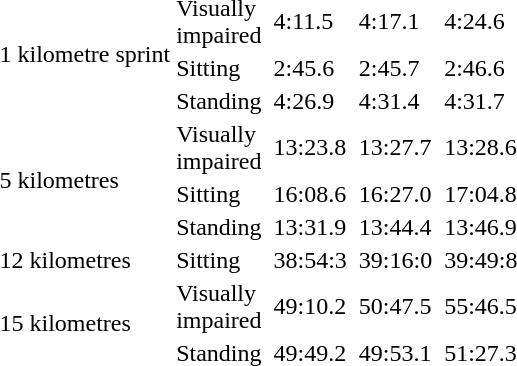<table>
<tr>
<td rowspan="3">1 kilometre sprint<br></td>
<td>Visually<br>impaired</td>
<td></td>
<td>4:11.5</td>
<td></td>
<td>4:17.1</td>
<td></td>
<td>4:24.6</td>
</tr>
<tr>
<td>Sitting</td>
<td></td>
<td>2:45.6</td>
<td></td>
<td>2:45.7</td>
<td></td>
<td>2:46.6</td>
</tr>
<tr>
<td>Standing</td>
<td></td>
<td>4:26.9</td>
<td></td>
<td>4:31.4</td>
<td></td>
<td>4:31.7</td>
</tr>
<tr>
<td rowspan="3">5 kilometres<br></td>
<td>Visually<br>impaired</td>
<td></td>
<td>13:23.8</td>
<td></td>
<td>13:27.7</td>
<td></td>
<td>13:28.6</td>
</tr>
<tr>
<td>Sitting</td>
<td></td>
<td>16:08.6</td>
<td></td>
<td>16:27.0</td>
<td></td>
<td>17:04.8</td>
</tr>
<tr>
<td>Standing</td>
<td></td>
<td>13:31.9</td>
<td></td>
<td>13:44.4</td>
<td></td>
<td>13:46.9</td>
</tr>
<tr>
<td>12 kilometres<br></td>
<td>Sitting</td>
<td></td>
<td>38:54:3</td>
<td></td>
<td>39:16:0</td>
<td></td>
<td>39:49:8</td>
</tr>
<tr>
<td rowspan="2">15 kilometres<br></td>
<td>Visually<br>impaired</td>
<td></td>
<td>49:10.2</td>
<td></td>
<td>50:47.5</td>
<td></td>
<td>55:46.5</td>
</tr>
<tr>
<td>Standing</td>
<td></td>
<td>49:49.2</td>
<td></td>
<td>49:53.1</td>
<td></td>
<td>51:27.3</td>
</tr>
</table>
